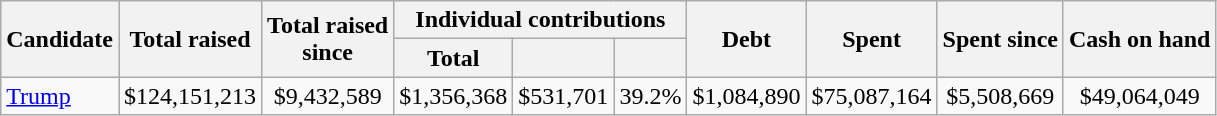<table class="wikitable sortable" style="text-align:center;">
<tr>
<th scope="col" rowspan=2>Candidate</th>
<th scope="col" data-sort-type=currency rowspan=2>Total raised</th>
<th scope="col" data-sort-type=currency rowspan=2>Total raised<br>since </th>
<th scope="col" colspan=3>Individual contributions</th>
<th scope="col" data-sort-type=currency rowspan=2>Debt</th>
<th scope="col" data-sort-type=currency rowspan=2>Spent</th>
<th scope="col" data-sort-type=currency rowspan=2>Spent since<br></th>
<th scope="col" data-sort-type=currency rowspan=2>Cash on hand</th>
</tr>
<tr>
<th scope="col" data-sort-type=currency>Total</th>
<th scope="col" data-sort-type=currency></th>
<th scope="col" data-sort-type=number></th>
</tr>
<tr>
<td style="text-align: left;"><a href='#'>Trump</a></td>
<td>$124,151,213</td>
<td>$9,432,589</td>
<td>$1,356,368</td>
<td>$531,701</td>
<td>39.2%</td>
<td>$1,084,890</td>
<td>$75,087,164</td>
<td>$5,508,669</td>
<td>$49,064,049</td>
</tr>
</table>
